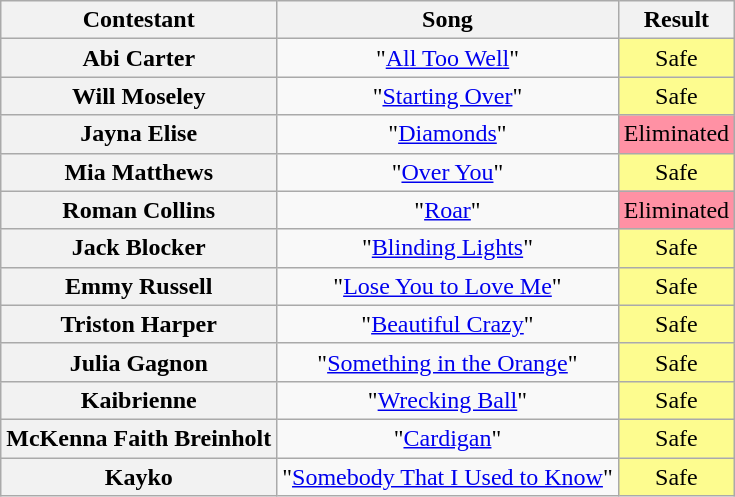<table class="wikitable unsortable" style="text-align:center;">
<tr>
<th scope="col">Contestant</th>
<th scope="col">Song</th>
<th scope="col">Result</th>
</tr>
<tr>
<th scope="row">Abi Carter</th>
<td>"<a href='#'>All Too Well</a>"</td>
<td style="background:#FDFC8F;">Safe</td>
</tr>
<tr>
<th scope="row">Will Moseley</th>
<td>"<a href='#'>Starting Over</a>"</td>
<td style="background:#FDFC8F;">Safe</td>
</tr>
<tr>
<th scope="row">Jayna Elise</th>
<td>"<a href='#'>Diamonds</a>"</td>
<td style="background:#FF91A4;">Eliminated</td>
</tr>
<tr>
<th scope="row">Mia Matthews</th>
<td>"<a href='#'>Over You</a>"</td>
<td style="background:#FDFC8F;">Safe</td>
</tr>
<tr>
<th scope="row">Roman Collins</th>
<td>"<a href='#'>Roar</a>"</td>
<td style="background:#FF91A4;">Eliminated</td>
</tr>
<tr>
<th scope="row">Jack Blocker</th>
<td>"<a href='#'>Blinding Lights</a>"</td>
<td style="background:#FDFC8F;">Safe</td>
</tr>
<tr>
<th scope="row">Emmy Russell</th>
<td>"<a href='#'>Lose You to Love Me</a>"</td>
<td style="background:#FDFC8F;">Safe</td>
</tr>
<tr>
<th scope="row">Triston Harper</th>
<td>"<a href='#'>Beautiful Crazy</a>"</td>
<td style="background:#FDFC8F;">Safe</td>
</tr>
<tr>
<th scope="row">Julia Gagnon</th>
<td>"<a href='#'>Something in the Orange</a>"</td>
<td style="background:#FDFC8F;">Safe</td>
</tr>
<tr>
<th scope="row">Kaibrienne</th>
<td>"<a href='#'>Wrecking Ball</a>"</td>
<td style="background:#FDFC8F;">Safe</td>
</tr>
<tr>
<th scope="row">McKenna Faith Breinholt</th>
<td>"<a href='#'>Cardigan</a>"</td>
<td style="background:#FDFC8F;">Safe</td>
</tr>
<tr>
<th scope="row">Kayko</th>
<td>"<a href='#'>Somebody That I Used to Know</a>"</td>
<td style="background:#FDFC8F;">Safe</td>
</tr>
</table>
